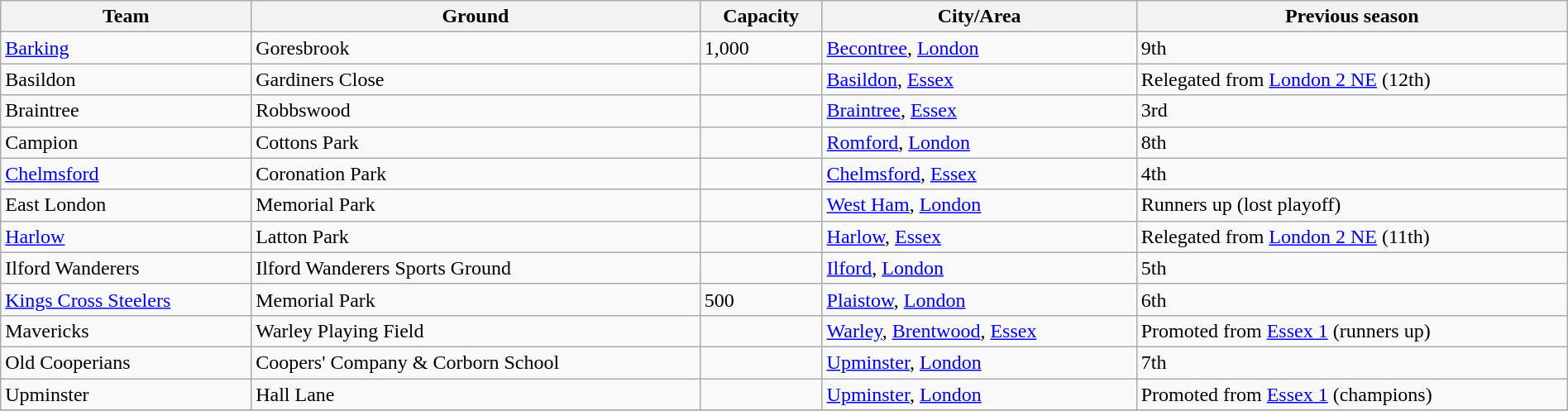<table class="wikitable sortable" width=100%>
<tr>
<th>Team</th>
<th>Ground</th>
<th>Capacity</th>
<th>City/Area</th>
<th>Previous season</th>
</tr>
<tr>
<td><a href='#'>Barking</a></td>
<td>Goresbrook</td>
<td>1,000</td>
<td><a href='#'>Becontree</a>, <a href='#'>London</a></td>
<td>9th</td>
</tr>
<tr>
<td>Basildon</td>
<td>Gardiners Close</td>
<td></td>
<td><a href='#'>Basildon</a>, <a href='#'>Essex</a></td>
<td>Relegated from <a href='#'>London 2 NE</a> (12th)</td>
</tr>
<tr>
<td>Braintree</td>
<td>Robbswood</td>
<td></td>
<td><a href='#'>Braintree</a>, <a href='#'>Essex</a></td>
<td>3rd</td>
</tr>
<tr>
<td>Campion</td>
<td>Cottons Park</td>
<td></td>
<td><a href='#'>Romford</a>, <a href='#'>London</a></td>
<td>8th</td>
</tr>
<tr>
<td><a href='#'>Chelmsford</a></td>
<td>Coronation Park</td>
<td></td>
<td><a href='#'>Chelmsford</a>, <a href='#'>Essex</a></td>
<td>4th</td>
</tr>
<tr>
<td>East London</td>
<td>Memorial Park</td>
<td></td>
<td><a href='#'>West Ham</a>, <a href='#'>London</a></td>
<td>Runners up (lost playoff)</td>
</tr>
<tr>
<td><a href='#'>Harlow</a></td>
<td>Latton Park</td>
<td></td>
<td><a href='#'>Harlow</a>, <a href='#'>Essex</a></td>
<td>Relegated from <a href='#'>London 2 NE</a> (11th)</td>
</tr>
<tr>
<td>Ilford Wanderers</td>
<td>Ilford Wanderers Sports Ground</td>
<td></td>
<td><a href='#'>Ilford</a>, <a href='#'>London</a></td>
<td>5th</td>
</tr>
<tr>
<td><a href='#'>Kings Cross Steelers</a></td>
<td>Memorial Park</td>
<td>500</td>
<td><a href='#'>Plaistow</a>, <a href='#'>London</a></td>
<td>6th</td>
</tr>
<tr>
<td>Mavericks</td>
<td>Warley Playing Field</td>
<td></td>
<td><a href='#'>Warley</a>, <a href='#'>Brentwood</a>, <a href='#'>Essex</a></td>
<td>Promoted from <a href='#'>Essex 1</a> (runners up)</td>
</tr>
<tr>
<td>Old Cooperians</td>
<td>Coopers' Company & Corborn School</td>
<td></td>
<td><a href='#'>Upminster</a>, <a href='#'>London</a></td>
<td>7th</td>
</tr>
<tr>
<td>Upminster</td>
<td>Hall Lane</td>
<td></td>
<td><a href='#'>Upminster</a>, <a href='#'>London</a></td>
<td>Promoted from <a href='#'>Essex 1</a> (champions)</td>
</tr>
<tr>
</tr>
</table>
